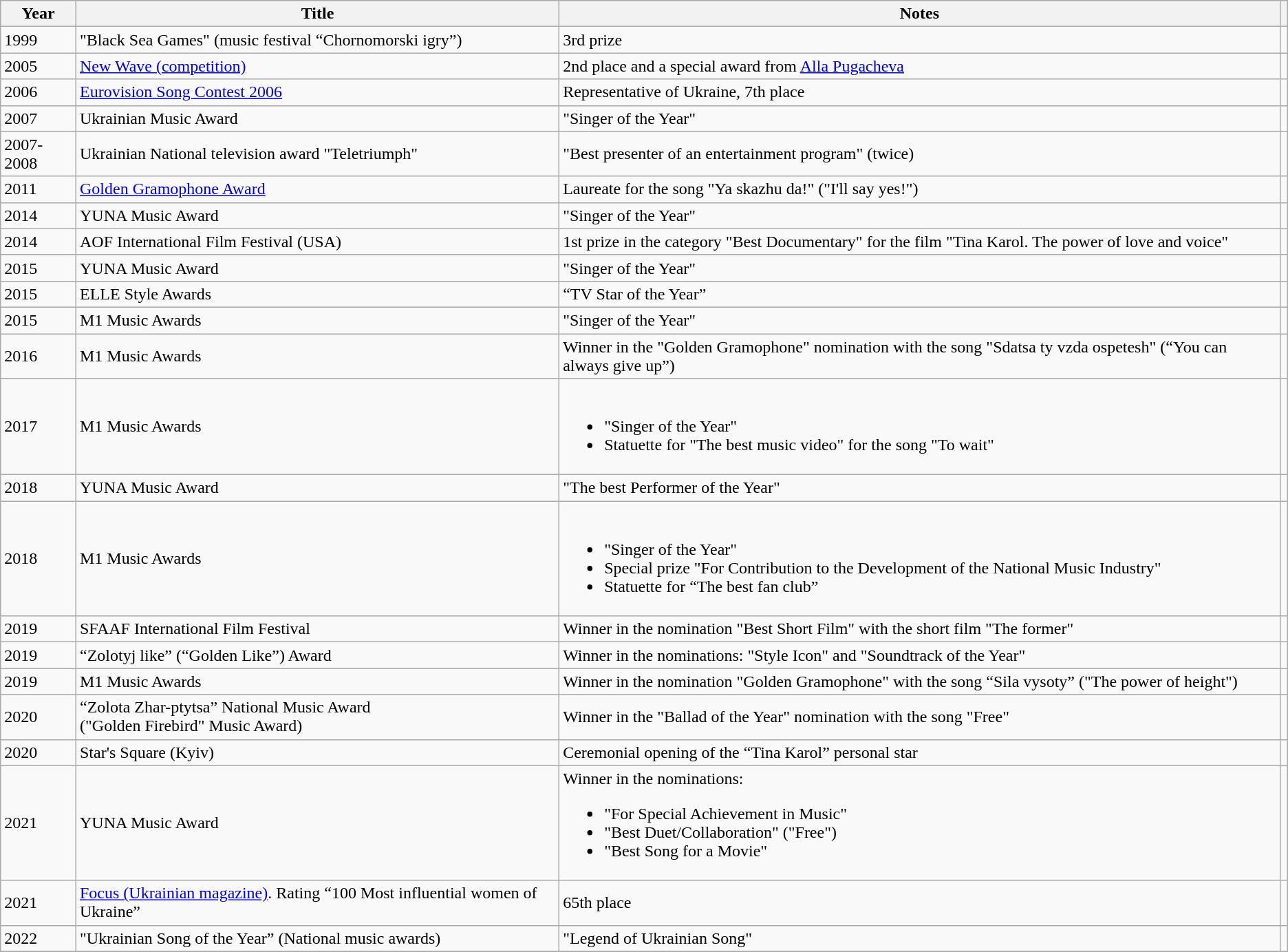<table class="wikitable">
<tr align="center">
<th>Year</th>
<th>Title</th>
<th>Notes</th>
<th></th>
</tr>
<tr>
<td>1999</td>
<td>"Black Sea Games" (music festival “Chornomorski igry”)</td>
<td>3rd prize</td>
<td></td>
</tr>
<tr>
<td>2005</td>
<td><a href='#'>New Wave (competition)</a></td>
<td>2nd place and a special award from <a href='#'>Alla Pugacheva</a></td>
<td></td>
</tr>
<tr>
<td>2006</td>
<td><a href='#'>Eurovision Song Contest 2006</a></td>
<td>Representative of Ukraine, 7th place</td>
<td></td>
</tr>
<tr>
<td>2007</td>
<td>Ukrainian Music Award</td>
<td>"Singer of the Year"</td>
<td></td>
</tr>
<tr>
<td>2007-2008</td>
<td>Ukrainian National television award "Teletriumph"</td>
<td>"Best presenter of an entertainment program" (twice)</td>
<td></td>
</tr>
<tr>
<td>2011</td>
<td><a href='#'>Golden Gramophone Award</a></td>
<td>Laureate for the song "Ya skazhu da!" ("I'll say yes!")</td>
<td></td>
</tr>
<tr>
<td>2014</td>
<td>YUNA Music Award</td>
<td>"Singer of the Year"</td>
<td></td>
</tr>
<tr>
<td>2014</td>
<td>AOF International Film Festival (USA)</td>
<td>1st prize in the category "Best Documentary" for the film "Tina Karol. The power of love and voice"</td>
<td></td>
</tr>
<tr>
<td>2015</td>
<td>YUNA Music Award</td>
<td>"Singer of the Year"</td>
<td></td>
</tr>
<tr>
<td>2015</td>
<td>ELLE Style Awards</td>
<td>“TV Star of the Year”</td>
<td></td>
</tr>
<tr>
<td>2015</td>
<td>M1 Music Awards</td>
<td>"Singer of the Year"</td>
<td></td>
</tr>
<tr>
<td>2016</td>
<td>M1 Music Awards</td>
<td>Winner in the "Golden Gramophone" nomination with the song "Sdatsa ty vzda ospetesh" (“You can always give up”)</td>
<td></td>
</tr>
<tr>
<td>2017</td>
<td>M1 Music Awards</td>
<td><br><ul><li>"Singer of the Year"</li><li>Statuette for "The best music video" for the song "To wait"</li></ul></td>
<td></td>
</tr>
<tr>
<td>2018</td>
<td>YUNA Music Award</td>
<td>"The best Performer of the Year"</td>
<td></td>
</tr>
<tr>
<td>2018</td>
<td>M1 Music Awards</td>
<td><br><ul><li>"Singer of the Year"</li><li>Special prize "For Contribution to the Development of the National Music Industry"</li><li>Statuette for “The best fan club”</li></ul></td>
<td></td>
</tr>
<tr>
<td>2019</td>
<td>SFAAF International Film Festival</td>
<td>Winner in the nomination "Best Short Film" with the short film "The former"</td>
<td></td>
</tr>
<tr>
<td>2019</td>
<td>“Zolotyj like” (“Golden Like”) Award</td>
<td>Winner in the nominations: "Style Icon" and "Soundtrack of the Year"</td>
<td></td>
</tr>
<tr>
<td>2019</td>
<td>M1 Music Awards</td>
<td>Winner in the nomination "Golden Gramophone" with the song “Sila vysoty” ("The power of height")</td>
<td></td>
</tr>
<tr>
<td>2020</td>
<td>“Zolota Zhar-ptytsa” National Music Award<br>("Golden Firebird" Music Award)</td>
<td>Winner in the "Ballad of the Year" nomination with the song "Free"</td>
<td></td>
</tr>
<tr>
<td>2020</td>
<td>Star's Square (Kyiv)</td>
<td>Ceremonial opening of the “Tina Karol” personal star</td>
<td></td>
</tr>
<tr>
<td>2021</td>
<td>YUNA Music Award</td>
<td>Winner in the nominations:<br><ul><li>"For Special Achievement in Music"</li><li>"Best Duet/Collaboration" ("Free")</li><li>"Best Song for a Movie"</li></ul></td>
<td></td>
</tr>
<tr>
<td>2021</td>
<td><a href='#'>Focus (Ukrainian magazine)</a>. Rating “100 Most influential women of Ukraine”</td>
<td>65th place</td>
<td></td>
</tr>
<tr>
<td>2022</td>
<td>"Ukrainian Song of the Year” (National music awards)</td>
<td>"Legend of Ukrainian Song"</td>
<td></td>
</tr>
<tr>
</tr>
</table>
